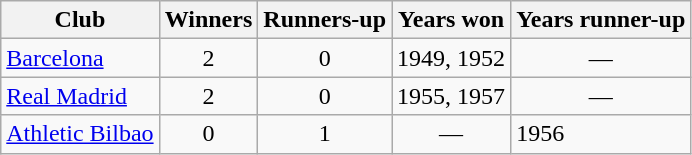<table class="wikitable sortable">
<tr>
<th>Club</th>
<th>Winners</th>
<th>Runners-up</th>
<th class="unsortable">Years won</th>
<th class="unsortable">Years runner-up</th>
</tr>
<tr>
<td><a href='#'>Barcelona</a></td>
<td align=center>2</td>
<td align=center>0</td>
<td>1949, 1952</td>
<td align=center>—</td>
</tr>
<tr>
<td><a href='#'>Real Madrid</a></td>
<td align=center>2</td>
<td align=center>0</td>
<td>1955, 1957</td>
<td align=center>—</td>
</tr>
<tr>
<td><a href='#'>Athletic Bilbao</a></td>
<td align=center>0</td>
<td align=center>1</td>
<td align=center>—</td>
<td>1956</td>
</tr>
</table>
